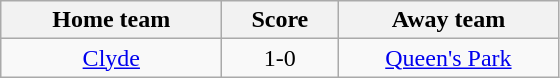<table class="wikitable" style="text-align: center">
<tr>
<th width=140>Home team</th>
<th width=70>Score</th>
<th width=140>Away team</th>
</tr>
<tr>
<td><a href='#'>Clyde</a></td>
<td>1-0</td>
<td><a href='#'>Queen's Park</a></td>
</tr>
</table>
